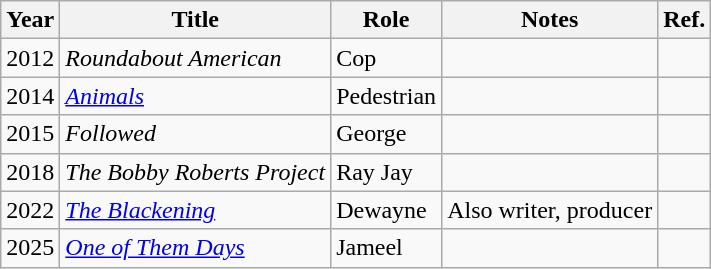<table class="wikitable sortable">
<tr>
<th>Year</th>
<th>Title</th>
<th>Role</th>
<th>Notes</th>
<th>Ref.</th>
</tr>
<tr>
<td>2012</td>
<td><em>Roundabout American</em></td>
<td>Cop</td>
<td></td>
<td></td>
</tr>
<tr>
<td>2014</td>
<td><em><a href='#'>Animals</a></em></td>
<td>Pedestrian</td>
<td></td>
<td></td>
</tr>
<tr>
<td>2015</td>
<td><em>Followed</em></td>
<td>George</td>
<td></td>
<td></td>
</tr>
<tr>
<td>2018</td>
<td><em>The Bobby Roberts Project</em></td>
<td>Ray Jay</td>
<td></td>
<td></td>
</tr>
<tr>
<td>2022</td>
<td><em><a href='#'>The Blackening</a></em></td>
<td>Dewayne</td>
<td>Also writer, producer</td>
<td></td>
</tr>
<tr>
<td>2025</td>
<td><em><a href='#'>One of Them Days</a></em></td>
<td>Jameel</td>
<td></td>
<td></td>
</tr>
</table>
